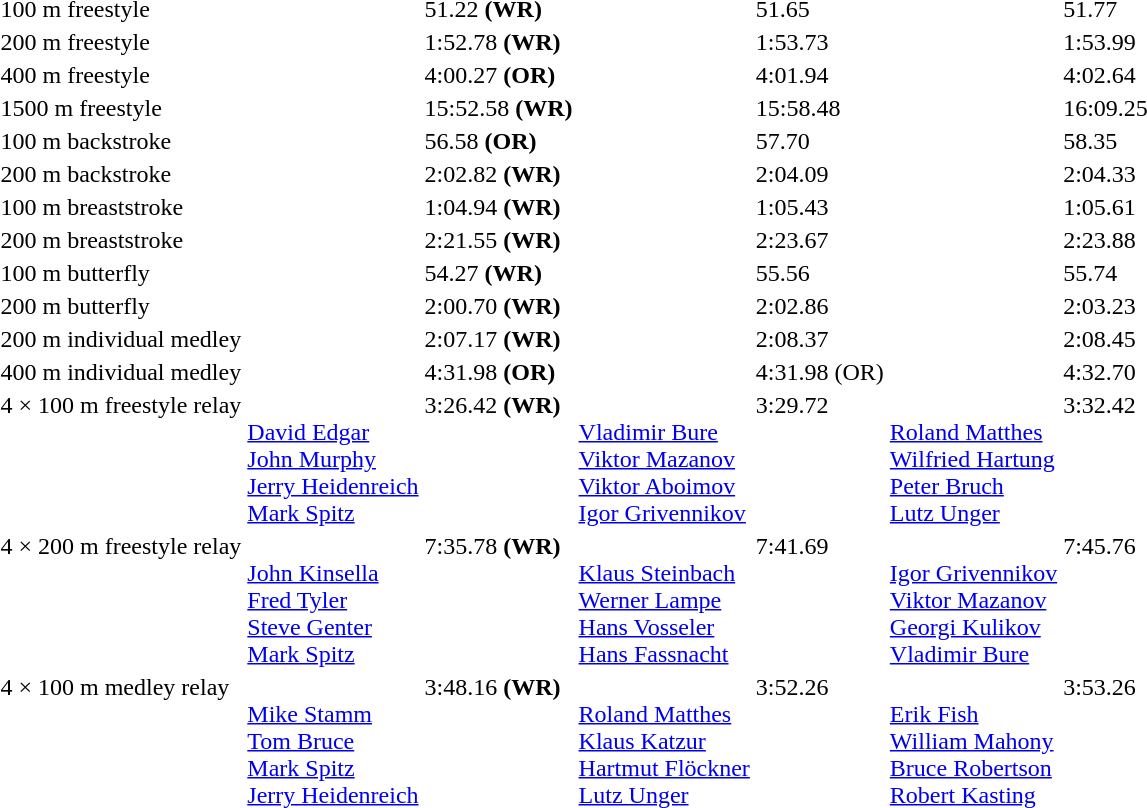<table>
<tr>
<td>100 m freestyle<br></td>
<td></td>
<td>51.22 <strong>(WR)</strong></td>
<td></td>
<td>51.65</td>
<td></td>
<td>51.77</td>
</tr>
<tr>
<td>200 m freestyle<br></td>
<td></td>
<td>1:52.78 <strong>(WR)</strong></td>
<td></td>
<td>1:53.73</td>
<td></td>
<td>1:53.99</td>
</tr>
<tr>
<td>400 m freestyle<br></td>
<td></td>
<td>4:00.27 <strong>(OR)</strong></td>
<td></td>
<td>4:01.94</td>
<td></td>
<td>4:02.64</td>
</tr>
<tr>
<td>1500 m freestyle<br></td>
<td></td>
<td>15:52.58 <strong>(WR)</strong></td>
<td></td>
<td>15:58.48</td>
<td></td>
<td>16:09.25</td>
</tr>
<tr>
<td>100 m backstroke<br></td>
<td></td>
<td>56.58 <strong>(OR)</strong></td>
<td></td>
<td>57.70</td>
<td></td>
<td>58.35</td>
</tr>
<tr>
<td>200 m backstroke<br></td>
<td></td>
<td>2:02.82 <strong>(WR)</strong></td>
<td></td>
<td>2:04.09</td>
<td></td>
<td>2:04.33</td>
</tr>
<tr>
<td>100 m breaststroke<br></td>
<td></td>
<td>1:04.94 <strong>(WR)</strong></td>
<td></td>
<td>1:05.43</td>
<td></td>
<td>1:05.61</td>
</tr>
<tr>
<td>200 m breaststroke<br></td>
<td></td>
<td>2:21.55 <strong>(WR)</strong></td>
<td></td>
<td>2:23.67</td>
<td></td>
<td>2:23.88</td>
</tr>
<tr>
<td>100 m butterfly<br></td>
<td></td>
<td>54.27 <strong>(WR)</strong></td>
<td></td>
<td>55.56</td>
<td></td>
<td>55.74</td>
</tr>
<tr>
<td>200 m butterfly<br></td>
<td></td>
<td>2:00.70 <strong>(WR)</strong></td>
<td></td>
<td>2:02.86</td>
<td></td>
<td>2:03.23</td>
</tr>
<tr>
<td>200 m individual medley<br></td>
<td></td>
<td>2:07.17 <strong>(WR)</strong></td>
<td></td>
<td>2:08.37</td>
<td></td>
<td>2:08.45</td>
</tr>
<tr>
<td>400 m individual medley<br></td>
<td></td>
<td>4:31.98 <strong>(OR)</strong></td>
<td></td>
<td>4:31.98 (OR)</td>
<td></td>
<td>4:32.70</td>
</tr>
<tr valign="top">
<td>4 × 100 m freestyle relay<br></td>
<td><br> <a href='#'>David Edgar</a><br><a href='#'>John Murphy</a><br> <a href='#'>Jerry Heidenreich</a><br> <a href='#'>Mark Spitz</a></td>
<td>3:26.42 <strong>(WR)</strong></td>
<td><br> <a href='#'>Vladimir Bure</a><br> <a href='#'>Viktor Mazanov</a><br><a href='#'>Viktor Aboimov</a><br> <a href='#'>Igor Grivennikov</a></td>
<td>3:29.72</td>
<td><br> <a href='#'>Roland Matthes</a><br> <a href='#'>Wilfried Hartung</a><br> <a href='#'>Peter Bruch</a><br> <a href='#'>Lutz Unger</a></td>
<td>3:32.42</td>
</tr>
<tr valign="top">
<td>4 × 200 m freestyle relay<br></td>
<td><br> <a href='#'>John Kinsella</a><br><a href='#'>Fred Tyler</a><br> <a href='#'>Steve Genter</a><br> <a href='#'>Mark Spitz</a><br></td>
<td>7:35.78 <strong>(WR)</strong></td>
<td><br><a href='#'>Klaus Steinbach</a><br> <a href='#'>Werner Lampe</a><br> <a href='#'>Hans Vosseler</a><br> <a href='#'>Hans Fassnacht</a></td>
<td>7:41.69</td>
<td><br><a href='#'>Igor Grivennikov</a><br> <a href='#'>Viktor Mazanov</a><br> <a href='#'>Georgi Kulikov</a><br> <a href='#'>Vladimir Bure</a></td>
<td>7:45.76</td>
</tr>
<tr valign="top">
<td>4 × 100 m medley relay<br></td>
<td><br> <a href='#'>Mike Stamm</a><br> <a href='#'>Tom Bruce</a><br> <a href='#'>Mark Spitz</a><br> <a href='#'>Jerry Heidenreich</a></td>
<td>3:48.16 <strong>(WR)</strong></td>
<td><br> <a href='#'>Roland Matthes</a><br> <a href='#'>Klaus Katzur</a><br> <a href='#'>Hartmut Flöckner</a><br> <a href='#'>Lutz Unger</a><br></td>
<td>3:52.26</td>
<td><br><a href='#'>Erik Fish</a><br> <a href='#'>William Mahony</a><br> <a href='#'>Bruce Robertson</a><br> <a href='#'>Robert Kasting</a></td>
<td>3:53.26</td>
</tr>
</table>
